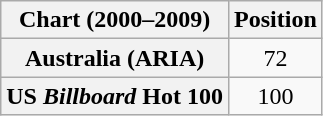<table class="wikitable sortable plainrowheaders" style="text-align:center">
<tr>
<th scope="col">Chart (2000–2009)</th>
<th scope="col">Position</th>
</tr>
<tr>
<th scope="row">Australia (ARIA)</th>
<td align="center">72</td>
</tr>
<tr>
<th scope="row">US <em>Billboard</em> Hot 100</th>
<td>100</td>
</tr>
</table>
